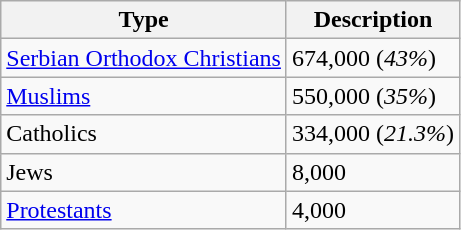<table class="wikitable">
<tr>
<th>Type</th>
<th>Description</th>
</tr>
<tr>
<td><a href='#'>Serbian Orthodox Christians</a></td>
<td>674,000 (<em>43%</em>)</td>
</tr>
<tr>
<td><a href='#'>Muslims</a></td>
<td>550,000 (<em>35%</em>)</td>
</tr>
<tr>
<td>Catholics</td>
<td>334,000 (<em>21.3%</em>)</td>
</tr>
<tr>
<td>Jews</td>
<td>8,000</td>
</tr>
<tr>
<td><a href='#'>Protestants</a></td>
<td>4,000</td>
</tr>
</table>
